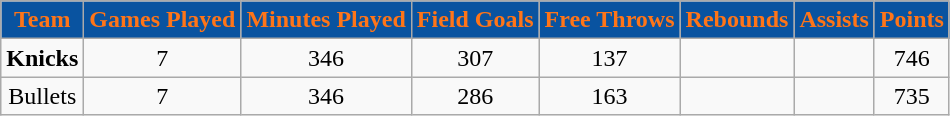<table class="wikitable">
<tr>
<th style="color:#FF7518; background:#0953a0;">Team</th>
<th style="color:#FF7518; background:#0953a0;">Games Played</th>
<th style="color:#FF7518; background:#0953a0;">Minutes Played</th>
<th style="color:#FF7518; background:#0953a0;">Field Goals</th>
<th style="color:#FF7518; background:#0953a0;">Free Throws</th>
<th style="color:#FF7518; background:#0953a0;">Rebounds</th>
<th style="color:#FF7518; background:#0953a0;">Assists</th>
<th style="color:#FF7518; background:#0953a0;">Points</th>
</tr>
<tr align="center">
<td><strong>Knicks</strong></td>
<td>7</td>
<td>346</td>
<td>307</td>
<td>137</td>
<td></td>
<td></td>
<td>746</td>
</tr>
<tr align="center">
<td>Bullets</td>
<td>7</td>
<td>346</td>
<td>286</td>
<td>163</td>
<td></td>
<td></td>
<td>735</td>
</tr>
</table>
